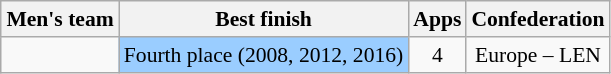<table class="wikitable" style="text-align: center; font-size: 90%; margin-left: 1em;">
<tr>
<th>Men's team</th>
<th>Best finish</th>
<th>Apps</th>
<th>Confederation</th>
</tr>
<tr>
<td style="text-align: left;"></td>
<td style="background-color: #9acdff; text-align: left;">Fourth place (2008, 2012, 2016)</td>
<td>4</td>
<td>Europe – LEN</td>
</tr>
</table>
